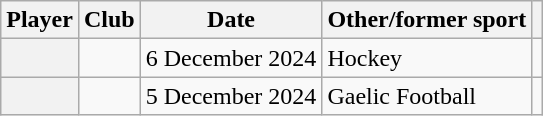<table class="wikitable sortable plainrowheaders">
<tr>
<th>Player</th>
<th>Club</th>
<th>Date</th>
<th>Other/former sport</th>
<th class=unsortable></th>
</tr>
<tr>
<th scope=row></th>
<td></td>
<td>6 December 2024</td>
<td>Hockey</td>
<td align=center></td>
</tr>
<tr>
<th scope=row><br></th>
<td></td>
<td>5 December 2024</td>
<td>Gaelic Football</td>
<td align=center></td>
</tr>
</table>
